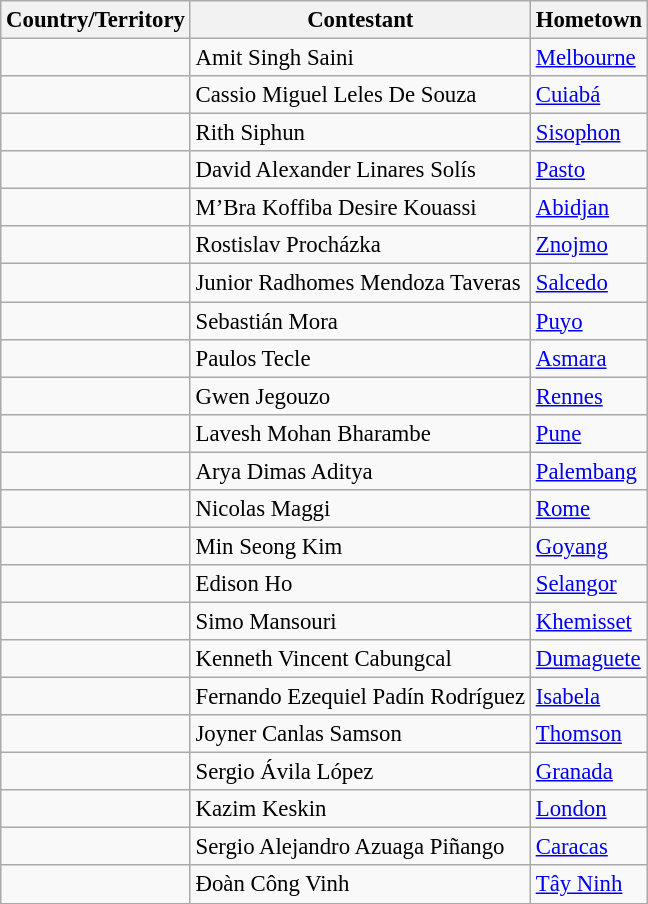<table class="wikitable sortable" style="font-size: 95%;">
<tr>
<th>Country/Territory</th>
<th>Contestant</th>
<th>Hometown</th>
</tr>
<tr>
<td></td>
<td>Amit Singh Saini</td>
<td><a href='#'>Melbourne</a></td>
</tr>
<tr>
<td></td>
<td>Cassio Miguel Leles De Souza</td>
<td><a href='#'>Cuiabá</a></td>
</tr>
<tr>
<td></td>
<td>Rith Siphun</td>
<td><a href='#'>Sisophon</a></td>
</tr>
<tr>
<td></td>
<td>David Alexander Linares Solís</td>
<td><a href='#'>Pasto</a></td>
</tr>
<tr>
<td></td>
<td>M’Bra Koffiba Desire Kouassi</td>
<td><a href='#'>Abidjan</a></td>
</tr>
<tr>
<td></td>
<td>Rostislav Procházka</td>
<td><a href='#'>Znojmo</a></td>
</tr>
<tr>
<td></td>
<td>Junior Radhomes Mendoza Taveras</td>
<td><a href='#'>Salcedo</a></td>
</tr>
<tr>
<td></td>
<td>Sebastián Mora</td>
<td><a href='#'>Puyo</a></td>
</tr>
<tr>
<td></td>
<td>Paulos Tecle</td>
<td><a href='#'>Asmara</a></td>
</tr>
<tr>
<td></td>
<td>Gwen Jegouzo</td>
<td><a href='#'>Rennes</a></td>
</tr>
<tr>
<td></td>
<td>Lavesh Mohan Bharambe</td>
<td><a href='#'>Pune</a></td>
</tr>
<tr>
<td></td>
<td>Arya Dimas Aditya</td>
<td><a href='#'>Palembang</a></td>
</tr>
<tr>
<td></td>
<td>Nicolas Maggi</td>
<td><a href='#'>Rome</a></td>
</tr>
<tr>
<td></td>
<td>Min Seong Kim</td>
<td><a href='#'>Goyang</a></td>
</tr>
<tr>
<td></td>
<td>Edison Ho</td>
<td><a href='#'>Selangor</a></td>
</tr>
<tr>
<td></td>
<td>Simo Mansouri</td>
<td><a href='#'>Khemisset</a></td>
</tr>
<tr>
<td></td>
<td>Kenneth Vincent Cabungcal</td>
<td><a href='#'>Dumaguete</a></td>
</tr>
<tr>
<td></td>
<td>Fernando Ezequiel Padín Rodríguez</td>
<td><a href='#'>Isabela</a></td>
</tr>
<tr>
<td></td>
<td>Joyner Canlas Samson</td>
<td><a href='#'>Thomson</a></td>
</tr>
<tr>
<td></td>
<td>Sergio Ávila López</td>
<td><a href='#'>Granada</a></td>
</tr>
<tr>
<td></td>
<td>Kazim Keskin</td>
<td><a href='#'>London</a></td>
</tr>
<tr>
<td></td>
<td>Sergio Alejandro Azuaga Piñango</td>
<td><a href='#'>Caracas</a></td>
</tr>
<tr>
<td></td>
<td>Đoàn Công Vinh</td>
<td><a href='#'>Tây Ninh</a></td>
</tr>
</table>
